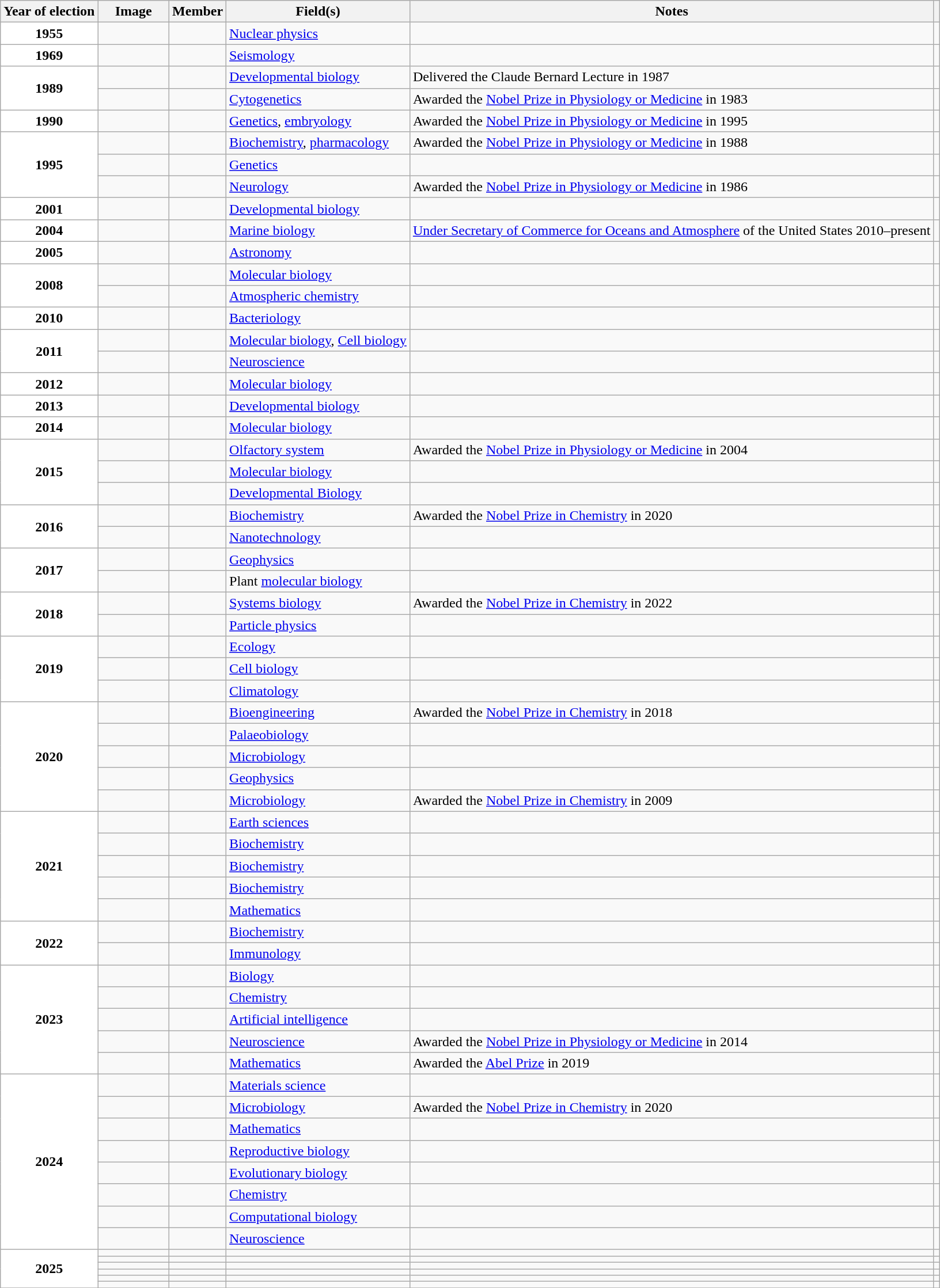<table class="wikitable sortable plainrowheaders">
<tr>
<th scope="col">Year of election</th>
<th scope="col" class="unsortable" style="width: 75px;">Image</th>
<th scope="col">Member</th>
<th scope="col">Field(s)</th>
<th scope="col" class="unsortable">Notes</th>
<th scope="col" class="unsortable"></th>
</tr>
<tr>
<th scope="row" style="background:#fff; text-align:center;">1955</th>
<td></td>
<td></td>
<td><a href='#'>Nuclear physics</a></td>
<td></td>
<td></td>
</tr>
<tr>
<th scope="row" style="background:#fff; text-align:center;">1969</th>
<td></td>
<td></td>
<td><a href='#'>Seismology</a></td>
<td></td>
<td></td>
</tr>
<tr>
<th scope="row" rowspan="2" style="background:#fff; text-align:center;">1989</th>
<td></td>
<td></td>
<td><a href='#'>Developmental biology</a></td>
<td>Delivered the Claude Bernard Lecture in 1987</td>
<td></td>
</tr>
<tr>
<td></td>
<td></td>
<td><a href='#'>Cytogenetics</a></td>
<td>Awarded the <a href='#'>Nobel Prize in Physiology or Medicine</a> in 1983</td>
<td></td>
</tr>
<tr>
<th scope="row" style="background:#fff; text-align:center;">1990</th>
<td></td>
<td></td>
<td><a href='#'>Genetics</a>, <a href='#'>embryology</a></td>
<td>Awarded the <a href='#'>Nobel Prize in Physiology or Medicine</a> in 1995</td>
<td></td>
</tr>
<tr>
<th scope="row" rowspan="3" style="background:#fff; text-align:center;">1995</th>
<td></td>
<td></td>
<td><a href='#'>Biochemistry</a>, <a href='#'>pharmacology</a></td>
<td>Awarded the <a href='#'>Nobel Prize in Physiology or Medicine</a> in 1988</td>
<td></td>
</tr>
<tr>
<td></td>
<td></td>
<td><a href='#'>Genetics</a></td>
<td></td>
<td></td>
</tr>
<tr>
<td></td>
<td></td>
<td><a href='#'>Neurology</a></td>
<td>Awarded the <a href='#'>Nobel Prize in Physiology or Medicine</a> in 1986</td>
<td></td>
</tr>
<tr>
<th scope="row" style="background:#fff; text-align:center;">2001</th>
<td></td>
<td></td>
<td><a href='#'>Developmental biology</a></td>
<td></td>
<td></td>
</tr>
<tr>
<th scope="row" style="background:#fff; text-align:center;">2004</th>
<td></td>
<td></td>
<td><a href='#'>Marine biology</a></td>
<td><a href='#'>Under Secretary of Commerce for Oceans and Atmosphere</a> of the United States 2010–present</td>
<td></td>
</tr>
<tr>
<th scope="row" style="background:#fff; text-align:center;">2005</th>
<td></td>
<td></td>
<td><a href='#'>Astronomy</a></td>
<td></td>
<td></td>
</tr>
<tr>
<th scope="row" rowspan="2" style="background:#fff; text-align:center;">2008</th>
<td></td>
<td></td>
<td><a href='#'>Molecular biology</a></td>
<td></td>
<td></td>
</tr>
<tr>
<td></td>
<td></td>
<td><a href='#'>Atmospheric chemistry</a></td>
<td></td>
<td></td>
</tr>
<tr>
<th scope="row" style="background:#fff; text-align:center;">2010</th>
<td></td>
<td></td>
<td><a href='#'>Bacteriology</a></td>
<td></td>
<td></td>
</tr>
<tr>
<th scope="row" rowspan="2" style="background:#fff; text-align:center;">2011</th>
<td></td>
<td></td>
<td><a href='#'>Molecular biology</a>, <a href='#'>Cell biology</a></td>
<td></td>
<td></td>
</tr>
<tr>
<td></td>
<td></td>
<td><a href='#'>Neuroscience</a></td>
<td></td>
<td></td>
</tr>
<tr>
<th scope="row" style="background:#fff; text-align:center;">2012</th>
<td></td>
<td></td>
<td><a href='#'>Molecular biology</a></td>
<td></td>
<td></td>
</tr>
<tr>
<th scope="row" style="background:#fff; text-align:center;">2013</th>
<td></td>
<td></td>
<td><a href='#'>Developmental biology</a></td>
<td></td>
<td></td>
</tr>
<tr>
<th scope="row" style="background:#fff; text-align:center;">2014</th>
<td></td>
<td></td>
<td><a href='#'>Molecular biology</a></td>
<td></td>
<td></td>
</tr>
<tr>
<th scope="row" rowspan="3" style="background:#fff; text-align:center;">2015</th>
<td></td>
<td></td>
<td><a href='#'>Olfactory system</a></td>
<td>Awarded the <a href='#'>Nobel Prize in Physiology or Medicine</a> in 2004</td>
<td></td>
</tr>
<tr>
<td></td>
<td></td>
<td><a href='#'>Molecular biology</a></td>
<td></td>
<td></td>
</tr>
<tr>
<td></td>
<td></td>
<td><a href='#'>Developmental Biology</a></td>
<td></td>
<td></td>
</tr>
<tr>
<th scope="row" rowspan="2" style="background:#fff; text-align:center;">2016</th>
<td></td>
<td></td>
<td><a href='#'>Biochemistry</a></td>
<td>Awarded the <a href='#'>Nobel Prize in Chemistry</a> in 2020</td>
<td></td>
</tr>
<tr>
<td></td>
<td></td>
<td><a href='#'>Nanotechnology</a></td>
<td></td>
<td></td>
</tr>
<tr>
<th scope="row" rowspan="2" style="background:#fff; text-align:center;">2017</th>
<td></td>
<td></td>
<td><a href='#'>Geophysics</a></td>
<td></td>
<td></td>
</tr>
<tr>
<td></td>
<td></td>
<td>Plant <a href='#'>molecular biology</a></td>
<td></td>
<td></td>
</tr>
<tr>
<th scope="row" rowspan="2" style="background:#fff; text-align:center;">2018</th>
<td></td>
<td></td>
<td><a href='#'>Systems biology</a></td>
<td>Awarded the <a href='#'>Nobel Prize in Chemistry</a> in 2022</td>
<td></td>
</tr>
<tr>
<td></td>
<td></td>
<td><a href='#'>Particle physics</a></td>
<td></td>
<td></td>
</tr>
<tr>
<th scope="row" rowspan="3" style="background:#fff; text-align:center;">2019</th>
<td></td>
<td></td>
<td><a href='#'>Ecology</a></td>
<td></td>
<td></td>
</tr>
<tr>
<td></td>
<td></td>
<td><a href='#'>Cell biology</a></td>
<td></td>
<td></td>
</tr>
<tr>
<td></td>
<td></td>
<td><a href='#'>Climatology</a></td>
<td></td>
<td></td>
</tr>
<tr>
<th rowspan="5" scope="row" style="background:#fff; text-align:center;">2020</th>
<td></td>
<td></td>
<td><a href='#'>Bioengineering</a></td>
<td>Awarded the <a href='#'>Nobel Prize in Chemistry</a> in 2018</td>
<td></td>
</tr>
<tr>
<td></td>
<td></td>
<td><a href='#'>Palaeobiology</a></td>
<td></td>
<td></td>
</tr>
<tr>
<td></td>
<td></td>
<td><a href='#'>Microbiology</a></td>
<td></td>
<td></td>
</tr>
<tr>
<td></td>
<td></td>
<td><a href='#'>Geophysics</a></td>
<td></td>
<td></td>
</tr>
<tr>
<td></td>
<td></td>
<td><a href='#'>Microbiology</a></td>
<td>Awarded the <a href='#'>Nobel Prize in Chemistry</a> in 2009</td>
<td></td>
</tr>
<tr>
<th rowspan="5" scope="row" style="background:#fff; text-align:center;">2021</th>
<td></td>
<td></td>
<td><a href='#'>Earth sciences</a></td>
<td></td>
<td></td>
</tr>
<tr>
<td></td>
<td></td>
<td><a href='#'>Biochemistry</a></td>
<td></td>
<td></td>
</tr>
<tr>
<td></td>
<td></td>
<td><a href='#'>Biochemistry</a></td>
<td></td>
<td></td>
</tr>
<tr>
<td></td>
<td></td>
<td><a href='#'>Biochemistry</a></td>
<td></td>
<td></td>
</tr>
<tr>
<td></td>
<td></td>
<td><a href='#'>Mathematics</a></td>
<td></td>
<td></td>
</tr>
<tr>
<th rowspan="2" scope="row" style="background:#fff; text-align:center;">2022</th>
<td></td>
<td></td>
<td><a href='#'>Biochemistry</a></td>
<td></td>
<td></td>
</tr>
<tr>
<td></td>
<td></td>
<td><a href='#'>Immunology</a></td>
<td></td>
<td></td>
</tr>
<tr>
<th rowspan="5" scope="row" style="background:#fff; text-align:center;">2023</th>
<td></td>
<td></td>
<td><a href='#'>Biology</a></td>
<td></td>
<td></td>
</tr>
<tr>
<td></td>
<td></td>
<td><a href='#'>Chemistry</a></td>
<td></td>
<td></td>
</tr>
<tr>
<td></td>
<td></td>
<td><a href='#'>Artificial intelligence</a></td>
<td></td>
<td></td>
</tr>
<tr>
<td></td>
<td></td>
<td><a href='#'>Neuroscience</a></td>
<td>Awarded the <a href='#'>Nobel Prize in Physiology or Medicine</a> in 2014</td>
<td></td>
</tr>
<tr>
<td></td>
<td></td>
<td><a href='#'>Mathematics</a></td>
<td>Awarded the <a href='#'>Abel Prize</a> in 2019</td>
<td></td>
</tr>
<tr>
<th rowspan="8" scope="row" style="background:#fff; text-align:center;">2024</th>
<td></td>
<td></td>
<td><a href='#'>Materials science</a></td>
<td></td>
<td></td>
</tr>
<tr>
<td></td>
<td></td>
<td><a href='#'>Microbiology</a></td>
<td>Awarded the <a href='#'>Nobel Prize in Chemistry</a> in 2020</td>
<td></td>
</tr>
<tr>
<td></td>
<td></td>
<td><a href='#'>Mathematics</a></td>
<td></td>
<td></td>
</tr>
<tr>
<td></td>
<td></td>
<td><a href='#'>Reproductive biology</a></td>
<td></td>
<td></td>
</tr>
<tr>
<td></td>
<td></td>
<td><a href='#'>Evolutionary biology</a></td>
<td></td>
<td></td>
</tr>
<tr>
<td></td>
<td></td>
<td><a href='#'>Chemistry</a></td>
<td></td>
<td></td>
</tr>
<tr>
<td></td>
<td></td>
<td><a href='#'>Computational biology</a></td>
<td></td>
<td></td>
</tr>
<tr>
<td></td>
<td></td>
<td><a href='#'>Neuroscience</a></td>
<td></td>
<td></td>
</tr>
<tr>
<th rowspan="6" scope="row" style="background:#fff; text-align:center;">2025</th>
<td></td>
<td></td>
<td></td>
<td></td>
<td></td>
</tr>
<tr>
<td></td>
<td></td>
<td></td>
<td></td>
<td></td>
</tr>
<tr>
<td></td>
<td></td>
<td></td>
<td></td>
<td></td>
</tr>
<tr>
<td></td>
<td></td>
<td></td>
<td></td>
<td></td>
</tr>
<tr>
<td></td>
<td></td>
<td></td>
<td></td>
<td></td>
</tr>
<tr>
<td></td>
<td></td>
<td></td>
<td></td>
<td></td>
</tr>
<tr>
</tr>
</table>
